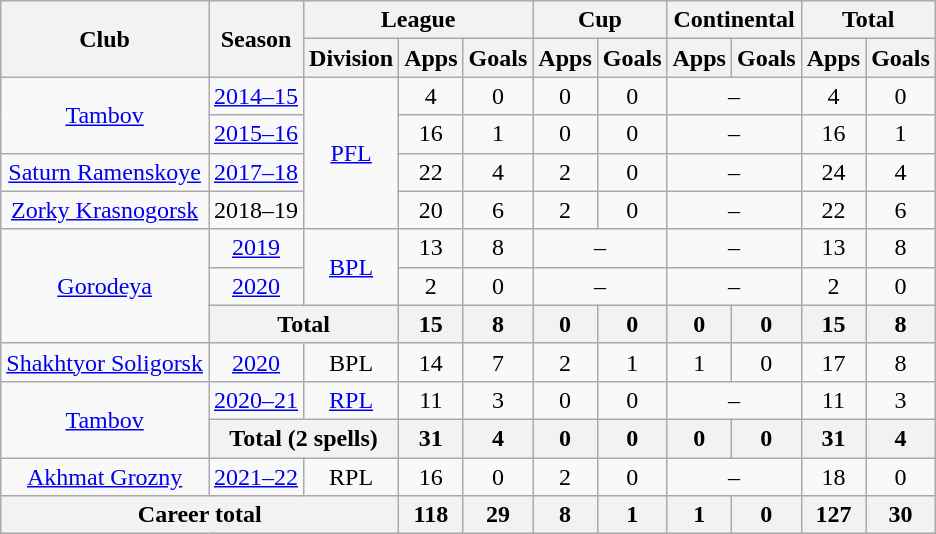<table class="wikitable" style="text-align: center;">
<tr>
<th rowspan=2>Club</th>
<th rowspan=2>Season</th>
<th colspan=3>League</th>
<th colspan=2>Cup</th>
<th colspan=2>Continental</th>
<th colspan=2>Total</th>
</tr>
<tr>
<th>Division</th>
<th>Apps</th>
<th>Goals</th>
<th>Apps</th>
<th>Goals</th>
<th>Apps</th>
<th>Goals</th>
<th>Apps</th>
<th>Goals</th>
</tr>
<tr>
<td rowspan="2"><a href='#'>Tambov</a></td>
<td><a href='#'>2014–15</a></td>
<td rowspan="4"><a href='#'>PFL</a></td>
<td>4</td>
<td>0</td>
<td>0</td>
<td>0</td>
<td colspan=2>–</td>
<td>4</td>
<td>0</td>
</tr>
<tr>
<td><a href='#'>2015–16</a></td>
<td>16</td>
<td>1</td>
<td>0</td>
<td>0</td>
<td colspan=2>–</td>
<td>16</td>
<td>1</td>
</tr>
<tr>
<td><a href='#'>Saturn Ramenskoye</a></td>
<td><a href='#'>2017–18</a></td>
<td>22</td>
<td>4</td>
<td>2</td>
<td>0</td>
<td colspan=2>–</td>
<td>24</td>
<td>4</td>
</tr>
<tr>
<td><a href='#'>Zorky Krasnogorsk</a></td>
<td>2018–19</td>
<td>20</td>
<td>6</td>
<td>2</td>
<td>0</td>
<td colspan=2>–</td>
<td>22</td>
<td>6</td>
</tr>
<tr>
<td rowspan="3"><a href='#'>Gorodeya</a></td>
<td><a href='#'>2019</a></td>
<td rowspan="2"><a href='#'>BPL</a></td>
<td>13</td>
<td>8</td>
<td colspan=2>–</td>
<td colspan=2>–</td>
<td>13</td>
<td>8</td>
</tr>
<tr>
<td><a href='#'>2020</a></td>
<td>2</td>
<td>0</td>
<td colspan=2>–</td>
<td colspan=2>–</td>
<td>2</td>
<td>0</td>
</tr>
<tr>
<th colspan=2>Total</th>
<th>15</th>
<th>8</th>
<th>0</th>
<th>0</th>
<th>0</th>
<th>0</th>
<th>15</th>
<th>8</th>
</tr>
<tr>
<td><a href='#'>Shakhtyor Soligorsk</a></td>
<td><a href='#'>2020</a></td>
<td>BPL</td>
<td>14</td>
<td>7</td>
<td>2</td>
<td>1</td>
<td>1</td>
<td>0</td>
<td>17</td>
<td>8</td>
</tr>
<tr>
<td rowspan="2"><a href='#'>Tambov</a></td>
<td><a href='#'>2020–21</a></td>
<td><a href='#'>RPL</a></td>
<td>11</td>
<td>3</td>
<td>0</td>
<td>0</td>
<td colspan=2>–</td>
<td>11</td>
<td>3</td>
</tr>
<tr>
<th colspan=2>Total (2 spells)</th>
<th>31</th>
<th>4</th>
<th>0</th>
<th>0</th>
<th>0</th>
<th>0</th>
<th>31</th>
<th>4</th>
</tr>
<tr>
<td><a href='#'>Akhmat Grozny</a></td>
<td><a href='#'>2021–22</a></td>
<td>RPL</td>
<td>16</td>
<td>0</td>
<td>2</td>
<td>0</td>
<td colspan=2>–</td>
<td>18</td>
<td>0</td>
</tr>
<tr>
<th colspan=3>Career total</th>
<th>118</th>
<th>29</th>
<th>8</th>
<th>1</th>
<th>1</th>
<th>0</th>
<th>127</th>
<th>30</th>
</tr>
</table>
